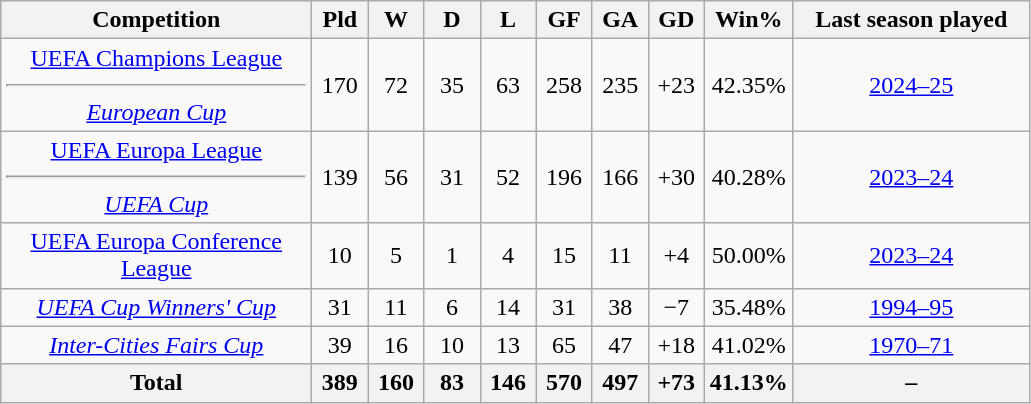<table class="wikitable" style="text-align: center;">
<tr>
<th width="200">Competition</th>
<th width="30">Pld</th>
<th width="30">W</th>
<th width="30">D</th>
<th width="30">L</th>
<th width="30">GF</th>
<th width="30">GA</th>
<th width="30">GD</th>
<th width="30">Win%</th>
<th width="150">Last season played</th>
</tr>
<tr>
<td><a href='#'>UEFA Champions League<hr><em>European Cup</em></a></td>
<td>170</td>
<td>72</td>
<td>35</td>
<td>63</td>
<td>258</td>
<td>235</td>
<td>+23</td>
<td>42.35%</td>
<td><a href='#'>2024–25</a></td>
</tr>
<tr>
<td><a href='#'>UEFA Europa League<hr><em>UEFA Cup</em></a></td>
<td>139</td>
<td>56</td>
<td>31</td>
<td>52</td>
<td>196</td>
<td>166</td>
<td>+30</td>
<td>40.28%</td>
<td><a href='#'>2023–24</a></td>
</tr>
<tr>
<td><a href='#'>UEFA Europa Conference League</a></td>
<td>10</td>
<td>5</td>
<td>1</td>
<td>4</td>
<td>15</td>
<td>11</td>
<td>+4</td>
<td>50.00%</td>
<td><a href='#'>2023–24</a></td>
</tr>
<tr>
<td><em><a href='#'>UEFA Cup Winners' Cup</a></em></td>
<td>31</td>
<td>11</td>
<td>6</td>
<td>14</td>
<td>31</td>
<td>38</td>
<td>−7</td>
<td>35.48%</td>
<td><a href='#'>1994–95</a></td>
</tr>
<tr>
<td><em><a href='#'>Inter-Cities Fairs Cup</a></em></td>
<td>39</td>
<td>16</td>
<td>10</td>
<td>13</td>
<td>65</td>
<td>47</td>
<td>+18</td>
<td>41.02%</td>
<td><a href='#'>1970–71</a></td>
</tr>
<tr>
<th><strong>Total</strong></th>
<th><strong>389</strong></th>
<th><strong>160</strong></th>
<th><strong>83</strong></th>
<th><strong>146</strong></th>
<th><strong>570</strong></th>
<th><strong>497</strong></th>
<th><strong>+73</strong></th>
<th><strong>41.13%</strong></th>
<th>–</th>
</tr>
</table>
